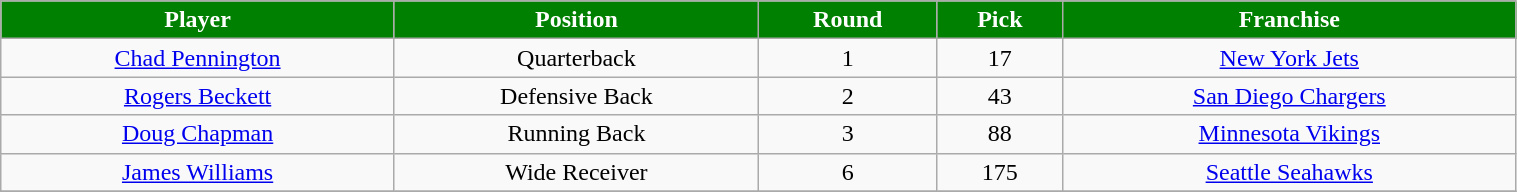<table class="wikitable" width="80%">
<tr align="center"  style="background:green;color:#FFFFFF;">
<td><strong>Player</strong></td>
<td><strong>Position</strong></td>
<td><strong>Round</strong></td>
<td><strong>Pick</strong></td>
<td><strong>Franchise</strong></td>
</tr>
<tr align="center" bgcolor="">
<td><a href='#'>Chad Pennington</a></td>
<td>Quarterback</td>
<td>1</td>
<td>17</td>
<td><a href='#'>New York Jets</a></td>
</tr>
<tr align="center" bgcolor="">
<td><a href='#'>Rogers Beckett</a></td>
<td>Defensive Back</td>
<td>2</td>
<td>43</td>
<td><a href='#'>San Diego Chargers</a></td>
</tr>
<tr align="center" bgcolor="">
<td><a href='#'>Doug Chapman</a></td>
<td>Running Back</td>
<td>3</td>
<td>88</td>
<td><a href='#'>Minnesota Vikings</a></td>
</tr>
<tr align="center" bgcolor="">
<td><a href='#'>James Williams</a></td>
<td>Wide Receiver</td>
<td>6</td>
<td>175</td>
<td><a href='#'>Seattle Seahawks</a></td>
</tr>
<tr align="center" bgcolor="">
</tr>
</table>
